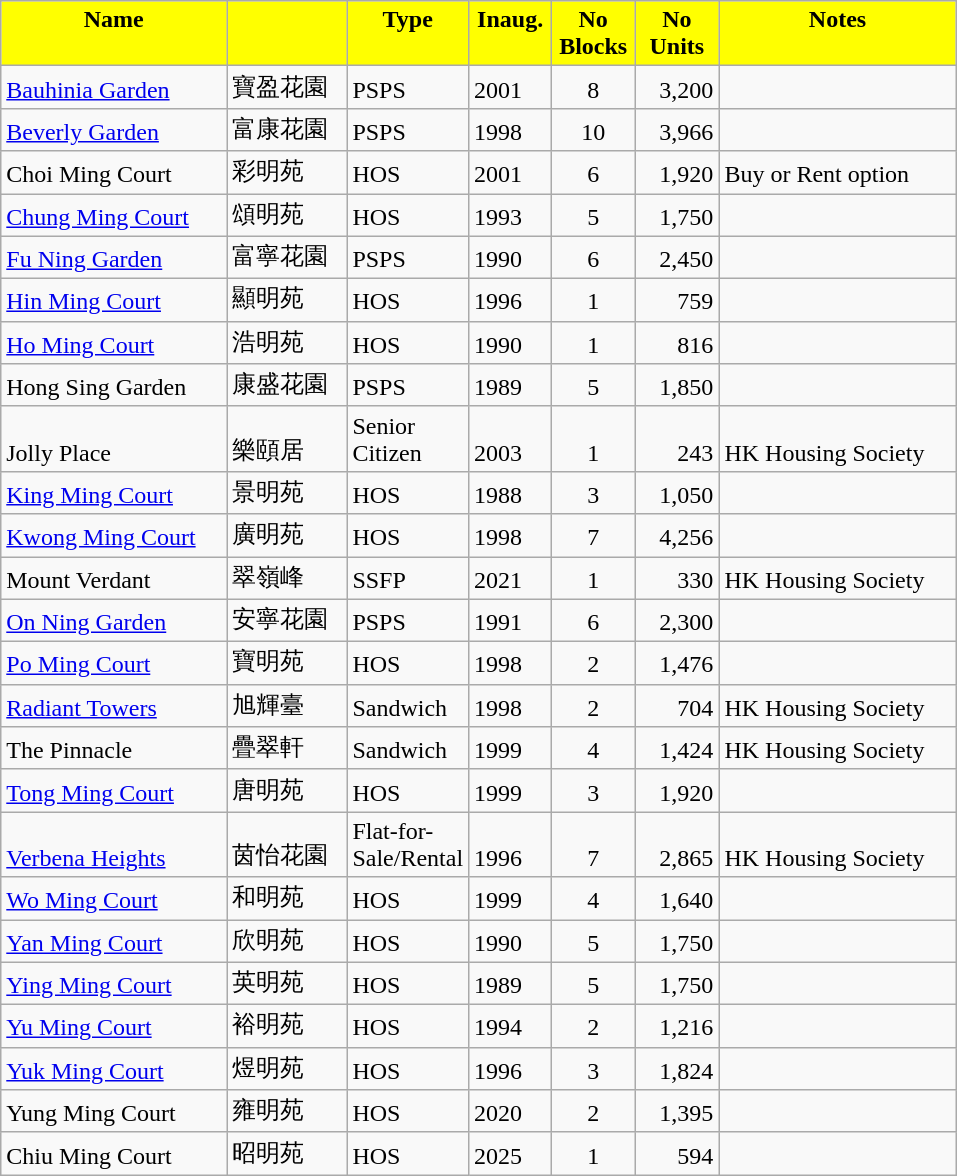<table class="wikitable">
<tr style="font-weight:bold;background-color:yellow" align="center">
<td width="143.25" Height="12.75" valign="top">Name</td>
<td width="72.75" valign="top"></td>
<td width="59.25" valign="top">Type</td>
<td width="48" valign="top">Inaug.</td>
<td width="48" valign="top">No Blocks</td>
<td width="48.75" valign="top">No Units</td>
<td width="150.75" valign="top">Notes</td>
</tr>
<tr valign="bottom">
<td Height="12.75"><a href='#'>Bauhinia Garden</a></td>
<td>寶盈花園</td>
<td>PSPS</td>
<td>2001</td>
<td align="center">8</td>
<td align="right">3,200</td>
<td></td>
</tr>
<tr valign="bottom">
<td Height="12.75"><a href='#'>Beverly Garden</a></td>
<td>富康花園</td>
<td>PSPS</td>
<td>1998</td>
<td align="center">10</td>
<td align="right">3,966</td>
<td></td>
</tr>
<tr valign="bottom">
<td Height="12.75">Choi Ming Court</td>
<td>彩明苑</td>
<td>HOS</td>
<td>2001</td>
<td align="center">6</td>
<td align="right">1,920</td>
<td>Buy or Rent option</td>
</tr>
<tr valign="bottom">
<td Height="12.75"><a href='#'>Chung Ming Court</a></td>
<td>頌明苑</td>
<td>HOS</td>
<td>1993</td>
<td align="center">5</td>
<td align="right">1,750</td>
<td></td>
</tr>
<tr valign="bottom">
<td Height="12.75"><a href='#'>Fu Ning Garden</a></td>
<td>富寧花園</td>
<td>PSPS</td>
<td>1990</td>
<td align="center">6</td>
<td align="right">2,450</td>
<td></td>
</tr>
<tr valign="bottom">
<td Height="12.75"><a href='#'>Hin Ming Court</a></td>
<td>顯明苑</td>
<td>HOS</td>
<td>1996</td>
<td align="center">1</td>
<td align="right">759</td>
<td></td>
</tr>
<tr valign="bottom">
<td Height="12.75"><a href='#'>Ho Ming Court</a></td>
<td>浩明苑</td>
<td>HOS</td>
<td>1990</td>
<td align="center">1</td>
<td align="right">816</td>
<td></td>
</tr>
<tr valign="bottom">
<td Height="12.75">Hong Sing Garden</td>
<td>康盛花園</td>
<td>PSPS</td>
<td>1989</td>
<td align="center">5</td>
<td align="right">1,850</td>
<td></td>
</tr>
<tr valign="bottom">
<td Height="12.75">Jolly Place</td>
<td>樂頤居</td>
<td>Senior Citizen</td>
<td>2003</td>
<td align="center">1</td>
<td align="right">243</td>
<td>HK Housing Society</td>
</tr>
<tr valign="bottom">
<td Height="12.75"><a href='#'>King Ming Court</a></td>
<td>景明苑</td>
<td>HOS</td>
<td>1988</td>
<td align="center">3</td>
<td align="right">1,050</td>
<td></td>
</tr>
<tr valign="bottom">
<td Height="12.75"><a href='#'>Kwong Ming Court</a></td>
<td>廣明苑</td>
<td>HOS</td>
<td>1998</td>
<td align="center">7</td>
<td align="right">4,256</td>
<td></td>
</tr>
<tr valign="bottom">
<td Height="12.75">Mount Verdant</td>
<td>翠嶺峰</td>
<td>SSFP</td>
<td>2021</td>
<td align="center">1</td>
<td align="right">330</td>
<td>HK Housing Society</td>
</tr>
<tr valign="bottom">
<td Height="12.75"><a href='#'>On Ning Garden</a></td>
<td>安寧花園</td>
<td>PSPS</td>
<td>1991</td>
<td align="center">6</td>
<td align="right">2,300</td>
<td></td>
</tr>
<tr valign="bottom">
<td Height="12.75"><a href='#'>Po Ming Court</a></td>
<td>寶明苑</td>
<td>HOS</td>
<td>1998</td>
<td align="center">2</td>
<td align="right">1,476</td>
<td></td>
</tr>
<tr valign="bottom">
<td Height="12.75"><a href='#'>Radiant Towers</a></td>
<td>旭輝臺</td>
<td>Sandwich</td>
<td>1998</td>
<td align="center">2</td>
<td align="right">704</td>
<td>HK Housing Society</td>
</tr>
<tr valign="bottom">
<td Height="12.75">The Pinnacle</td>
<td>疊翠軒</td>
<td>Sandwich</td>
<td>1999</td>
<td align="center">4</td>
<td align="right">1,424</td>
<td>HK Housing Society</td>
</tr>
<tr valign="bottom">
<td Height="12.75"><a href='#'>Tong Ming Court</a></td>
<td>唐明苑</td>
<td>HOS</td>
<td>1999</td>
<td align="center">3</td>
<td align="right">1,920</td>
<td></td>
</tr>
<tr valign="bottom">
<td Height="12.75"><a href='#'>Verbena Heights</a></td>
<td>茵怡花園</td>
<td>Flat-for-Sale/Rental</td>
<td>1996</td>
<td align="center">7</td>
<td align="right">2,865</td>
<td>HK Housing Society</td>
</tr>
<tr valign="bottom">
<td Height="12.75"><a href='#'>Wo Ming Court</a></td>
<td>和明苑</td>
<td>HOS</td>
<td>1999</td>
<td align="center">4</td>
<td align="right">1,640</td>
<td></td>
</tr>
<tr valign="bottom">
<td Height="12.75"><a href='#'>Yan Ming Court</a></td>
<td>欣明苑</td>
<td>HOS</td>
<td>1990</td>
<td align="center">5</td>
<td align="right">1,750</td>
<td></td>
</tr>
<tr valign="bottom">
<td Height="12.75"><a href='#'>Ying Ming Court</a></td>
<td>英明苑</td>
<td>HOS</td>
<td>1989</td>
<td align="center">5</td>
<td align="right">1,750</td>
<td></td>
</tr>
<tr valign="bottom">
<td Height="12.75"><a href='#'>Yu Ming Court</a></td>
<td>裕明苑</td>
<td>HOS</td>
<td>1994</td>
<td align="center">2</td>
<td align="right">1,216</td>
<td></td>
</tr>
<tr valign="bottom">
<td Height="12.75"><a href='#'>Yuk Ming Court</a></td>
<td>煜明苑</td>
<td>HOS</td>
<td>1996</td>
<td align="center">3</td>
<td align="right">1,824</td>
<td></td>
</tr>
<tr valign="bottom">
<td Height="12.75">Yung Ming Court</td>
<td>雍明苑</td>
<td>HOS</td>
<td>2020</td>
<td align="center">2</td>
<td align="right">1,395</td>
<td></td>
</tr>
<tr valign="bottom">
<td Height="12.75">Chiu Ming Court</td>
<td>昭明苑</td>
<td>HOS</td>
<td>2025</td>
<td align="center">1</td>
<td align="right">594</td>
<td></td>
</tr>
</table>
